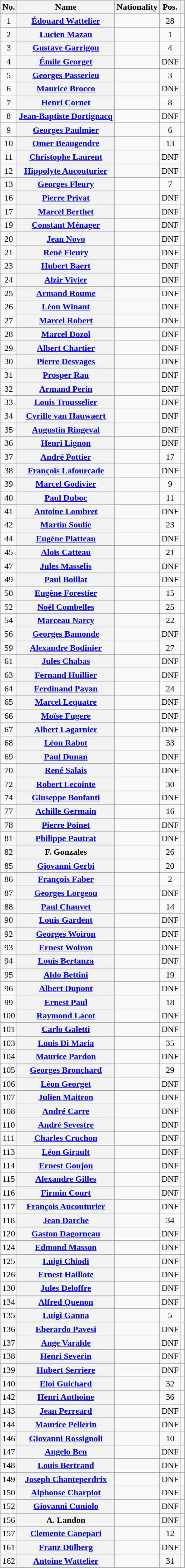<table class="wikitable plainrowheaders sortable">
<tr>
<th scope="col">No.</th>
<th scope="col">Name</th>
<th scope="col">Nationality</th>
<th scope="col" data-sort-type="number">Pos.</th>
<th scope="col" class="unsortable"></th>
</tr>
<tr>
<td style="text-align:center;">1</td>
<th scope="row"><a href='#'>Édouard Wattelier</a></th>
<td></td>
<td style="text-align:center;" data-sort-value="28">28</td>
<td style="text-align:center;"></td>
</tr>
<tr>
<td style="text-align:center;">2</td>
<th scope="row"><a href='#'>Lucien Mazan</a></th>
<td></td>
<td style="text-align:center;" data-sort-value="1">1</td>
<td style="text-align:center;"></td>
</tr>
<tr>
<td style="text-align:center;">3</td>
<th scope="row"><a href='#'>Gustave Garrigou</a></th>
<td></td>
<td style="text-align:center;" data-sort-value="4">4</td>
<td style="text-align:center;"></td>
</tr>
<tr>
<td style="text-align:center;">4</td>
<th scope="row"><a href='#'>Émile Georget</a></th>
<td></td>
<td style="text-align:center;" data-sort-value="37">DNF</td>
<td style="text-align:center;"></td>
</tr>
<tr>
<td style="text-align:center;">5</td>
<th scope="row"><a href='#'>Georges Passerieu</a></th>
<td></td>
<td style="text-align:center;" data-sort-value="3">3</td>
<td style="text-align:center;"></td>
</tr>
<tr>
<td style="text-align:center;">6</td>
<th scope="row"><a href='#'>Maurice Brocco</a></th>
<td></td>
<td style="text-align:center;" data-sort-value="37">DNF</td>
<td style="text-align:center;"></td>
</tr>
<tr>
<td style="text-align:center;">7</td>
<th scope="row"><a href='#'>Henri Cornet</a></th>
<td></td>
<td style="text-align:center;" data-sort-value="8">8</td>
<td style="text-align:center;"></td>
</tr>
<tr>
<td style="text-align:center;">8</td>
<th scope="row"><a href='#'>Jean-Baptiste Dortignacq</a></th>
<td></td>
<td style="text-align:center;" data-sort-value="37">DNF</td>
<td style="text-align:center;"></td>
</tr>
<tr>
<td style="text-align:center;">9</td>
<th scope="row"><a href='#'>Georges Paulmier</a></th>
<td></td>
<td style="text-align:center;" data-sort-value="6">6</td>
<td style="text-align:center;"></td>
</tr>
<tr>
<td style="text-align:center;">10</td>
<th scope="row"><a href='#'>Omer Beaugendre</a></th>
<td></td>
<td style="text-align:center;" data-sort-value="13">13</td>
<td style="text-align:center;"></td>
</tr>
<tr>
<td style="text-align:center;">11</td>
<th scope="row"><a href='#'>Christophe Laurent</a></th>
<td></td>
<td style="text-align:center;" data-sort-value="37">DNF</td>
<td style="text-align:center;"></td>
</tr>
<tr>
<td style="text-align:center;">12</td>
<th scope="row"><a href='#'>Hippolyte Aucouturier</a></th>
<td></td>
<td style="text-align:center;" data-sort-value="37">DNF</td>
<td style="text-align:center;"></td>
</tr>
<tr>
<td style="text-align:center;">13</td>
<th scope="row"><a href='#'>Georges Fleury</a></th>
<td></td>
<td style="text-align:center;" data-sort-value="7">7</td>
<td style="text-align:center;"></td>
</tr>
<tr>
<td style="text-align:center;">16</td>
<th scope="row"><a href='#'>Pierre Privat</a></th>
<td></td>
<td style="text-align:center;" data-sort-value="37">DNF</td>
<td style="text-align:center;"></td>
</tr>
<tr>
<td style="text-align:center;">17</td>
<th scope="row"><a href='#'>Marcel Berthet</a></th>
<td></td>
<td style="text-align:center;" data-sort-value="37">DNF</td>
<td style="text-align:center;"></td>
</tr>
<tr>
<td style="text-align:center;">19</td>
<th scope="row"><a href='#'>Constant Ménager</a></th>
<td></td>
<td style="text-align:center;" data-sort-value="37">DNF</td>
<td style="text-align:center;"></td>
</tr>
<tr>
<td style="text-align:center;">20</td>
<th scope="row"><a href='#'>Jean Novo</a></th>
<td></td>
<td style="text-align:center;" data-sort-value="37">DNF</td>
<td style="text-align:center;"></td>
</tr>
<tr>
<td style="text-align:center;">21</td>
<th scope="row"><a href='#'>René Fleury</a></th>
<td></td>
<td style="text-align:center;" data-sort-value="37">DNF</td>
<td style="text-align:center;"></td>
</tr>
<tr>
<td style="text-align:center;">23</td>
<th scope="row"><a href='#'>Hubert Baert</a></th>
<td></td>
<td style="text-align:center;" data-sort-value="37">DNF</td>
<td style="text-align:center;"></td>
</tr>
<tr>
<td style="text-align:center;">24</td>
<th scope="row"><a href='#'>Alzir Vivier</a></th>
<td></td>
<td style="text-align:center;" data-sort-value="37">DNF</td>
<td style="text-align:center;"></td>
</tr>
<tr>
<td style="text-align:center;">25</td>
<th scope="row"><a href='#'>Armand Roume</a></th>
<td></td>
<td style="text-align:center;" data-sort-value="37">DNF</td>
<td style="text-align:center;"></td>
</tr>
<tr>
<td style="text-align:center;">26</td>
<th scope="row"><a href='#'>Léon Winant</a></th>
<td></td>
<td style="text-align:center;" data-sort-value="37">DNF</td>
<td style="text-align:center;"></td>
</tr>
<tr>
<td style="text-align:center;">27</td>
<th scope="row"><a href='#'>Marcel Robert</a></th>
<td></td>
<td style="text-align:center;" data-sort-value="37">DNF</td>
<td style="text-align:center;"></td>
</tr>
<tr>
<td style="text-align:center;">28</td>
<th scope="row"><a href='#'>Marcel Dozol</a></th>
<td></td>
<td style="text-align:center;" data-sort-value="37">DNF</td>
<td style="text-align:center;"></td>
</tr>
<tr>
<td style="text-align:center;">29</td>
<th scope="row"><a href='#'>Albert Chartier</a></th>
<td></td>
<td style="text-align:center;" data-sort-value="37">DNF</td>
<td style="text-align:center;"></td>
</tr>
<tr>
<td style="text-align:center;">30</td>
<th scope="row"><a href='#'>Pierre Desvages</a></th>
<td></td>
<td style="text-align:center;" data-sort-value="37">DNF</td>
<td style="text-align:center;"></td>
</tr>
<tr>
<td style="text-align:center;">31</td>
<th scope="row"><a href='#'>Prosper Rau</a></th>
<td></td>
<td style="text-align:center;" data-sort-value="37">DNF</td>
<td style="text-align:center;"></td>
</tr>
<tr>
<td style="text-align:center;">32</td>
<th scope="row"><a href='#'>Armand Perin</a></th>
<td></td>
<td style="text-align:center;" data-sort-value="37">DNF</td>
<td style="text-align:center;"></td>
</tr>
<tr>
<td style="text-align:center;">33</td>
<th scope="row"><a href='#'>Louis Trousselier</a></th>
<td></td>
<td style="text-align:center;" data-sort-value="37">DNF</td>
<td style="text-align:center;"></td>
</tr>
<tr>
<td style="text-align:center;">34</td>
<th scope="row"><a href='#'>Cyrille van Hauwaert</a></th>
<td></td>
<td style="text-align:center;" data-sort-value="37">DNF</td>
<td style="text-align:center;"></td>
</tr>
<tr>
<td style="text-align:center;">35</td>
<th scope="row"><a href='#'>Augustin Ringeval</a></th>
<td></td>
<td style="text-align:center;" data-sort-value="37">DNF</td>
<td style="text-align:center;"></td>
</tr>
<tr>
<td style="text-align:center;">36</td>
<th scope="row"><a href='#'>Henri Lignon</a></th>
<td></td>
<td style="text-align:center;" data-sort-value="37">DNF</td>
<td style="text-align:center;"></td>
</tr>
<tr>
<td style="text-align:center;">37</td>
<th scope="row"><a href='#'>André Pottier</a></th>
<td></td>
<td style="text-align:center;" data-sort-value="17">17</td>
<td style="text-align:center;"></td>
</tr>
<tr>
<td style="text-align:center;">38</td>
<th scope="row"><a href='#'>François Lafourcade</a></th>
<td></td>
<td style="text-align:center;" data-sort-value="37">DNF</td>
<td style="text-align:center;"></td>
</tr>
<tr>
<td style="text-align:center;">39</td>
<th scope="row"><a href='#'>Marcel Godivier</a></th>
<td></td>
<td style="text-align:center;" data-sort-value="9">9</td>
<td style="text-align:center;"></td>
</tr>
<tr>
<td style="text-align:center;">40</td>
<th scope="row"><a href='#'>Paul Duboc</a></th>
<td></td>
<td style="text-align:center;" data-sort-value="11">11</td>
<td style="text-align:center;"></td>
</tr>
<tr>
<td style="text-align:center;">41</td>
<th scope="row"><a href='#'>Antoine Lombret</a></th>
<td></td>
<td style="text-align:center;" data-sort-value="37">DNF</td>
<td style="text-align:center;"></td>
</tr>
<tr>
<td style="text-align:center;">42</td>
<th scope="row"><a href='#'>Martin Soulie</a></th>
<td></td>
<td style="text-align:center;" data-sort-value="23">23</td>
<td style="text-align:center;"></td>
</tr>
<tr>
<td style="text-align:center;">44</td>
<th scope="row"><a href='#'>Eugène Platteau</a></th>
<td></td>
<td style="text-align:center;" data-sort-value="37">DNF</td>
<td style="text-align:center;"></td>
</tr>
<tr>
<td style="text-align:center;">45</td>
<th scope="row"><a href='#'>Aloïs Catteau</a></th>
<td></td>
<td style="text-align:center;" data-sort-value="21">21</td>
<td style="text-align:center;"></td>
</tr>
<tr>
<td style="text-align:center;">47</td>
<th scope="row"><a href='#'>Jules Masselis</a></th>
<td></td>
<td style="text-align:center;" data-sort-value="37">DNF</td>
<td style="text-align:center;"></td>
</tr>
<tr>
<td style="text-align:center;">49</td>
<th scope="row"><a href='#'>Paul Boillat</a></th>
<td></td>
<td style="text-align:center;" data-sort-value="37">DNF</td>
<td style="text-align:center;"></td>
</tr>
<tr>
<td style="text-align:center;">50</td>
<th scope="row"><a href='#'>Eugène Forestier</a></th>
<td></td>
<td style="text-align:center;" data-sort-value="15">15</td>
<td style="text-align:center;"></td>
</tr>
<tr>
<td style="text-align:center;">52</td>
<th scope="row"><a href='#'>Noël Combelles</a></th>
<td></td>
<td style="text-align:center;" data-sort-value="25">25</td>
<td style="text-align:center;"></td>
</tr>
<tr>
<td style="text-align:center;">54</td>
<th scope="row"><a href='#'>Marceau Narcy</a></th>
<td></td>
<td style="text-align:center;" data-sort-value="22">22</td>
<td style="text-align:center;"></td>
</tr>
<tr>
<td style="text-align:center;">56</td>
<th scope="row"><a href='#'>Georges Bamonde</a></th>
<td></td>
<td style="text-align:center;" data-sort-value="37">DNF</td>
<td style="text-align:center;"></td>
</tr>
<tr>
<td style="text-align:center;">59</td>
<th scope="row"><a href='#'>Alexandre Bodinier</a></th>
<td></td>
<td style="text-align:center;" data-sort-value="27">27</td>
<td style="text-align:center;"></td>
</tr>
<tr>
<td style="text-align:center;">61</td>
<th scope="row"><a href='#'>Jules Chabas</a></th>
<td></td>
<td style="text-align:center;" data-sort-value="37">DNF</td>
<td style="text-align:center;"></td>
</tr>
<tr>
<td style="text-align:center;">63</td>
<th scope="row"><a href='#'>Fernand Huillier</a></th>
<td></td>
<td style="text-align:center;" data-sort-value="37">DNF</td>
<td style="text-align:center;"></td>
</tr>
<tr>
<td style="text-align:center;">64</td>
<th scope="row"><a href='#'>Ferdinand Payan</a></th>
<td></td>
<td style="text-align:center;" data-sort-value="24">24</td>
<td style="text-align:center;"></td>
</tr>
<tr>
<td style="text-align:center;">65</td>
<th scope="row"><a href='#'>Marcel Lequatre</a></th>
<td></td>
<td style="text-align:center;" data-sort-value="37">DNF</td>
<td style="text-align:center;"></td>
</tr>
<tr>
<td style="text-align:center;">66</td>
<th scope="row"><a href='#'>Moïse Fugere</a></th>
<td></td>
<td style="text-align:center;" data-sort-value="37">DNF</td>
<td style="text-align:center;"></td>
</tr>
<tr>
<td style="text-align:center;">67</td>
<th scope="row"><a href='#'>Albert Lagarnier</a></th>
<td></td>
<td style="text-align:center;" data-sort-value="37">DNF</td>
<td style="text-align:center;"></td>
</tr>
<tr>
<td style="text-align:center;">68</td>
<th scope="row"><a href='#'>Léon Rabot</a></th>
<td></td>
<td style="text-align:center;" data-sort-value="33">33</td>
<td style="text-align:center;"></td>
</tr>
<tr>
<td style="text-align:center;">69</td>
<th scope="row"><a href='#'>Paul Dunan</a></th>
<td></td>
<td style="text-align:center;" data-sort-value="37">DNF</td>
<td style="text-align:center;"></td>
</tr>
<tr>
<td style="text-align:center;">70</td>
<th scope="row"><a href='#'>René Salais</a></th>
<td></td>
<td style="text-align:center;" data-sort-value="37">DNF</td>
<td style="text-align:center;"></td>
</tr>
<tr>
<td style="text-align:center;">72</td>
<th scope="row"><a href='#'>Robert Lecointe</a></th>
<td></td>
<td style="text-align:center;" data-sort-value="30">30</td>
<td style="text-align:center;"></td>
</tr>
<tr>
<td style="text-align:center;">74</td>
<th scope="row"><a href='#'>Giuseppe Bonfanti</a></th>
<td></td>
<td style="text-align:center;" data-sort-value="37">DNF</td>
<td style="text-align:center;"></td>
</tr>
<tr>
<td style="text-align:center;">77</td>
<th scope="row"><a href='#'>Achille Germain</a></th>
<td></td>
<td style="text-align:center;" data-sort-value="16">16</td>
<td style="text-align:center;"></td>
</tr>
<tr>
<td style="text-align:center;">78</td>
<th scope="row"><a href='#'>Pierre Poinet</a></th>
<td></td>
<td style="text-align:center;" data-sort-value="37">DNF</td>
<td style="text-align:center;"></td>
</tr>
<tr>
<td style="text-align:center;">81</td>
<th scope="row"><a href='#'>Philippe Pautrat</a></th>
<td></td>
<td style="text-align:center;" data-sort-value="37">DNF</td>
<td style="text-align:center;"></td>
</tr>
<tr>
<td style="text-align:center;">82</td>
<th scope="row">F. Gonzales</th>
<td></td>
<td style="text-align:center;" data-sort-value="26">26</td>
<td style="text-align:center;"></td>
</tr>
<tr>
<td style="text-align:center;">85</td>
<th scope="row"><a href='#'>Giovanni Gerbi</a></th>
<td></td>
<td style="text-align:center;" data-sort-value="20">20</td>
<td style="text-align:center;"></td>
</tr>
<tr>
<td style="text-align:center;">86</td>
<th scope="row"><a href='#'>François Faber</a></th>
<td></td>
<td style="text-align:center;" data-sort-value="2">2</td>
<td style="text-align:center;"></td>
</tr>
<tr>
<td style="text-align:center;">87</td>
<th scope="row"><a href='#'>Georges Lorgeou</a></th>
<td></td>
<td style="text-align:center;" data-sort-value="37">DNF</td>
<td style="text-align:center;"></td>
</tr>
<tr>
<td style="text-align:center;">88</td>
<th scope="row"><a href='#'>Paul Chauvet</a></th>
<td></td>
<td style="text-align:center;" data-sort-value="14">14</td>
<td style="text-align:center;"></td>
</tr>
<tr>
<td style="text-align:center;">90</td>
<th scope="row"><a href='#'>Louis Gardent</a></th>
<td></td>
<td style="text-align:center;" data-sort-value="37">DNF</td>
<td style="text-align:center;"></td>
</tr>
<tr>
<td style="text-align:center;">92</td>
<th scope="row"><a href='#'>Georges Woiron</a></th>
<td></td>
<td style="text-align:center;" data-sort-value="37">DNF</td>
<td style="text-align:center;"></td>
</tr>
<tr>
<td style="text-align:center;">93</td>
<th scope="row"><a href='#'>Ernest Woiron</a></th>
<td></td>
<td style="text-align:center;" data-sort-value="37">DNF</td>
<td style="text-align:center;"></td>
</tr>
<tr>
<td style="text-align:center;">94</td>
<th scope="row"><a href='#'>Louis Bertanza</a></th>
<td></td>
<td style="text-align:center;" data-sort-value="37">DNF</td>
<td style="text-align:center;"></td>
</tr>
<tr>
<td style="text-align:center;">95</td>
<th scope="row"><a href='#'>Aldo Bettini</a></th>
<td></td>
<td style="text-align:center;" data-sort-value="19">19</td>
<td style="text-align:center;"></td>
</tr>
<tr>
<td style="text-align:center;">96</td>
<th scope="row"><a href='#'>Albert Dupont</a></th>
<td></td>
<td style="text-align:center;" data-sort-value="37">DNF</td>
<td style="text-align:center;"></td>
</tr>
<tr>
<td style="text-align:center;">99</td>
<th scope="row"><a href='#'>Ernest Paul</a></th>
<td></td>
<td style="text-align:center;" data-sort-value="18">18</td>
<td style="text-align:center;"></td>
</tr>
<tr>
<td style="text-align:center;">100</td>
<th scope="row"><a href='#'>Raymond Lacot</a></th>
<td></td>
<td style="text-align:center;" data-sort-value="37">DNF</td>
<td style="text-align:center;"></td>
</tr>
<tr>
<td style="text-align:center;">101</td>
<th scope="row"><a href='#'>Carlo Galetti</a></th>
<td></td>
<td style="text-align:center;" data-sort-value="37">DNF</td>
<td style="text-align:center;"></td>
</tr>
<tr>
<td style="text-align:center;">103</td>
<th scope="row"><a href='#'>Louis Di Maria</a></th>
<td></td>
<td style="text-align:center;" data-sort-value="35">35</td>
<td style="text-align:center;"></td>
</tr>
<tr>
<td style="text-align:center;">104</td>
<th scope="row"><a href='#'>Maurice Pardon</a></th>
<td></td>
<td style="text-align:center;" data-sort-value="37">DNF</td>
<td style="text-align:center;"></td>
</tr>
<tr>
<td style="text-align:center;">105</td>
<th scope="row"><a href='#'>Georges Bronchard</a></th>
<td></td>
<td style="text-align:center;" data-sort-value="29">29</td>
<td style="text-align:center;"></td>
</tr>
<tr>
<td style="text-align:center;">106</td>
<th scope="row"><a href='#'>Léon Georget</a></th>
<td></td>
<td style="text-align:center;" data-sort-value="37">DNF</td>
<td style="text-align:center;"></td>
</tr>
<tr>
<td style="text-align:center;">107</td>
<th scope="row"><a href='#'>Julien Maitron</a></th>
<td></td>
<td style="text-align:center;" data-sort-value="37">DNF</td>
<td style="text-align:center;"></td>
</tr>
<tr>
<td style="text-align:center;">108</td>
<th scope="row"><a href='#'>André Carre</a></th>
<td></td>
<td style="text-align:center;" data-sort-value="37">DNF</td>
<td style="text-align:center;"></td>
</tr>
<tr>
<td style="text-align:center;">110</td>
<th scope="row"><a href='#'>André Sevestre</a></th>
<td></td>
<td style="text-align:center;" data-sort-value="37">DNF</td>
<td style="text-align:center;"></td>
</tr>
<tr>
<td style="text-align:center;">111</td>
<th scope="row"><a href='#'>Charles Cruchon</a></th>
<td></td>
<td style="text-align:center;" data-sort-value="37">DNF</td>
<td style="text-align:center;"></td>
</tr>
<tr>
<td style="text-align:center;">113</td>
<th scope="row"><a href='#'>Léon Girault</a></th>
<td></td>
<td style="text-align:center;" data-sort-value="37">DNF</td>
<td style="text-align:center;"></td>
</tr>
<tr>
<td style="text-align:center;">114</td>
<th scope="row"><a href='#'>Ernest Goujon</a></th>
<td></td>
<td style="text-align:center;" data-sort-value="37">DNF</td>
<td style="text-align:center;"></td>
</tr>
<tr>
<td style="text-align:center;">115</td>
<th scope="row"><a href='#'>Alexandre Gilles</a></th>
<td></td>
<td style="text-align:center;" data-sort-value="37">DNF</td>
<td style="text-align:center;"></td>
</tr>
<tr>
<td style="text-align:center;">116</td>
<th scope="row"><a href='#'>Firmin Court</a></th>
<td></td>
<td style="text-align:center;" data-sort-value="37">DNF</td>
<td style="text-align:center;"></td>
</tr>
<tr>
<td style="text-align:center;">117</td>
<th scope="row"><a href='#'>François Aucouturier</a></th>
<td></td>
<td style="text-align:center;" data-sort-value="37">DNF</td>
<td style="text-align:center;"></td>
</tr>
<tr>
<td style="text-align:center;">118</td>
<th scope="row"><a href='#'>Jean Darche</a></th>
<td></td>
<td style="text-align:center;" data-sort-value="34">34</td>
<td style="text-align:center;"></td>
</tr>
<tr>
<td style="text-align:center;">120</td>
<th scope="row"><a href='#'>Gaston Dagorneau</a></th>
<td></td>
<td style="text-align:center;" data-sort-value="37">DNF</td>
<td style="text-align:center;"></td>
</tr>
<tr>
<td style="text-align:center;">124</td>
<th scope="row"><a href='#'>Edmond Masson</a></th>
<td></td>
<td style="text-align:center;" data-sort-value="37">DNF</td>
<td style="text-align:center;"></td>
</tr>
<tr>
<td style="text-align:center;">125</td>
<th scope="row"><a href='#'>Luigi Chiodi</a></th>
<td></td>
<td style="text-align:center;" data-sort-value="37">DNF</td>
<td style="text-align:center;"></td>
</tr>
<tr>
<td style="text-align:center;">126</td>
<th scope="row"><a href='#'>Ernest Haillote</a></th>
<td></td>
<td style="text-align:center;" data-sort-value="37">DNF</td>
<td style="text-align:center;"></td>
</tr>
<tr>
<td style="text-align:center;">130</td>
<th scope="row"><a href='#'>Jules Deloffre</a></th>
<td></td>
<td style="text-align:center;" data-sort-value="37">DNF</td>
<td style="text-align:center;"></td>
</tr>
<tr>
<td style="text-align:center;">134</td>
<th scope="row"><a href='#'>Alfred Quenon</a></th>
<td></td>
<td style="text-align:center;" data-sort-value="37">DNF</td>
<td style="text-align:center;"></td>
</tr>
<tr>
<td style="text-align:center;">135</td>
<th scope="row"><a href='#'>Luigi Ganna</a></th>
<td></td>
<td style="text-align:center;" data-sort-value="5">5</td>
<td style="text-align:center;"></td>
</tr>
<tr>
<td style="text-align:center;">136</td>
<th scope="row"><a href='#'>Eberardo Pavesi</a></th>
<td></td>
<td style="text-align:center;" data-sort-value="37">DNF</td>
<td style="text-align:center;"></td>
</tr>
<tr>
<td style="text-align:center;">137</td>
<th scope="row"><a href='#'>Ange Varalde</a></th>
<td></td>
<td style="text-align:center;" data-sort-value="37">DNF</td>
<td style="text-align:center;"></td>
</tr>
<tr>
<td style="text-align:center;">138</td>
<th scope="row"><a href='#'>Henri Severin</a></th>
<td></td>
<td style="text-align:center;" data-sort-value="37">DNF</td>
<td style="text-align:center;"></td>
</tr>
<tr>
<td style="text-align:center;">139</td>
<th scope="row"><a href='#'>Hubert Serriere</a></th>
<td></td>
<td style="text-align:center;" data-sort-value="37">DNF</td>
<td style="text-align:center;"></td>
</tr>
<tr>
<td style="text-align:center;">140</td>
<th scope="row"><a href='#'>Eloi Guichard</a></th>
<td></td>
<td style="text-align:center;" data-sort-value="32">32</td>
<td style="text-align:center;"></td>
</tr>
<tr>
<td style="text-align:center;">142</td>
<th scope="row"><a href='#'>Henri Anthoine</a></th>
<td></td>
<td style="text-align:center;" data-sort-value="36">36</td>
<td style="text-align:center;"></td>
</tr>
<tr>
<td style="text-align:center;">143</td>
<th scope="row"><a href='#'>Jean Perreard</a></th>
<td></td>
<td style="text-align:center;" data-sort-value="37">DNF</td>
<td style="text-align:center;"></td>
</tr>
<tr>
<td style="text-align:center;">144</td>
<th scope="row"><a href='#'>Maurice Pellerin</a></th>
<td></td>
<td style="text-align:center;" data-sort-value="37">DNF</td>
<td style="text-align:center;"></td>
</tr>
<tr>
<td style="text-align:center;">146</td>
<th scope="row"><a href='#'>Giovanni Rossignoli</a></th>
<td></td>
<td style="text-align:center;" data-sort-value="10">10</td>
<td style="text-align:center;"></td>
</tr>
<tr>
<td style="text-align:center;">147</td>
<th scope="row"><a href='#'>Angelo Ben</a></th>
<td></td>
<td style="text-align:center;" data-sort-value="37">DNF</td>
<td style="text-align:center;"></td>
</tr>
<tr>
<td style="text-align:center;">148</td>
<th scope="row"><a href='#'>Louis Bertrand</a></th>
<td></td>
<td style="text-align:center;" data-sort-value="37">DNF</td>
<td style="text-align:center;"></td>
</tr>
<tr>
<td style="text-align:center;">149</td>
<th scope="row"><a href='#'>Joseph Chanteperdrix</a></th>
<td></td>
<td style="text-align:center;" data-sort-value="37">DNF</td>
<td style="text-align:center;"></td>
</tr>
<tr>
<td style="text-align:center;">150</td>
<th scope="row"><a href='#'>Alphonse Charpiot</a></th>
<td></td>
<td style="text-align:center;" data-sort-value="37">DNF</td>
<td style="text-align:center;"></td>
</tr>
<tr>
<td style="text-align:center;">152</td>
<th scope="row"><a href='#'>Giovanni Cuniolo</a></th>
<td></td>
<td style="text-align:center;" data-sort-value="37">DNF</td>
<td style="text-align:center;"></td>
</tr>
<tr>
<td style="text-align:center;">156</td>
<th scope="row">A. Landon</th>
<td></td>
<td style="text-align:center;" data-sort-value="37">DNF</td>
<td style="text-align:center;"></td>
</tr>
<tr>
<td style="text-align:center;">157</td>
<th scope="row"><a href='#'>Clemente Canepari</a></th>
<td></td>
<td style="text-align:center;" data-sort-value="12">12</td>
<td style="text-align:center;"></td>
</tr>
<tr>
<td style="text-align:center;">161</td>
<th scope="row"><a href='#'>Franz Dülberg</a></th>
<td></td>
<td style="text-align:center;" data-sort-value="37">DNF</td>
<td style="text-align:center;"></td>
</tr>
<tr>
<td style="text-align:center;">162</td>
<th scope="row"><a href='#'>Antoine Wattelier</a></th>
<td></td>
<td style="text-align:center;" data-sort-value="31">31</td>
<td style="text-align:center;"></td>
</tr>
</table>
